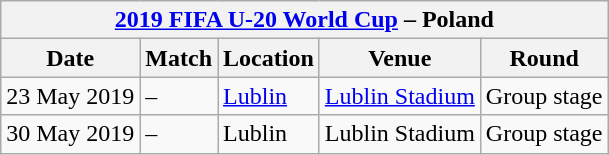<table class="wikitable">
<tr>
<th colspan="5"><a href='#'>2019 FIFA U-20 World Cup</a> – Poland</th>
</tr>
<tr>
<th>Date</th>
<th>Match</th>
<th>Location</th>
<th>Venue</th>
<th>Round</th>
</tr>
<tr>
<td>23 May 2019</td>
<td> – </td>
<td><a href='#'>Lublin</a></td>
<td><a href='#'>Lublin Stadium</a></td>
<td>Group stage</td>
</tr>
<tr>
<td>30 May 2019</td>
<td> – </td>
<td>Lublin</td>
<td>Lublin Stadium</td>
<td>Group stage</td>
</tr>
</table>
